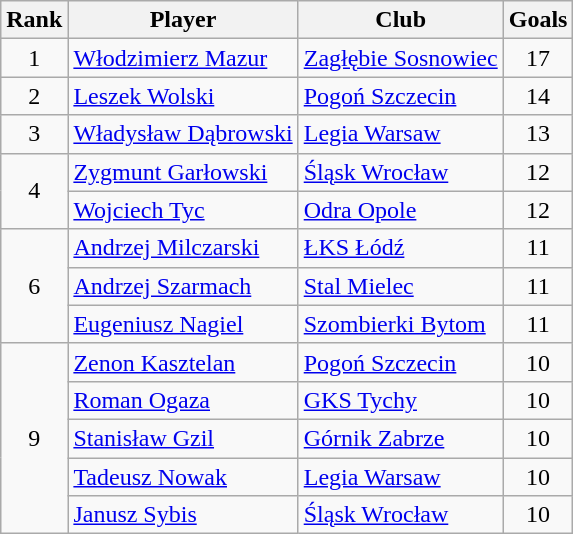<table class="wikitable" style="text-align:center">
<tr>
<th>Rank</th>
<th>Player</th>
<th>Club</th>
<th>Goals</th>
</tr>
<tr>
<td rowspan="1">1</td>
<td align="left"> <a href='#'>Włodzimierz Mazur</a></td>
<td align="left"><a href='#'>Zagłębie Sosnowiec</a></td>
<td>17</td>
</tr>
<tr>
<td rowspan="1">2</td>
<td align="left"> <a href='#'>Leszek Wolski</a></td>
<td align="left"><a href='#'>Pogoń Szczecin</a></td>
<td>14</td>
</tr>
<tr>
<td rowspan="1">3</td>
<td align="left"> <a href='#'>Władysław Dąbrowski</a></td>
<td align="left"><a href='#'>Legia Warsaw</a></td>
<td>13</td>
</tr>
<tr>
<td rowspan="2">4</td>
<td align="left"> <a href='#'>Zygmunt Garłowski</a></td>
<td align="left"><a href='#'>Śląsk Wrocław</a></td>
<td>12</td>
</tr>
<tr>
<td align="left"> <a href='#'>Wojciech Tyc</a></td>
<td align="left"><a href='#'>Odra Opole</a></td>
<td>12</td>
</tr>
<tr>
<td rowspan="3">6</td>
<td align="left"> <a href='#'>Andrzej Milczarski</a></td>
<td align="left"><a href='#'>ŁKS Łódź</a></td>
<td>11</td>
</tr>
<tr>
<td align="left"> <a href='#'>Andrzej Szarmach</a></td>
<td align="left"><a href='#'>Stal Mielec</a></td>
<td>11</td>
</tr>
<tr>
<td align="left"> <a href='#'>Eugeniusz Nagiel</a></td>
<td align="left"><a href='#'>Szombierki Bytom</a></td>
<td>11</td>
</tr>
<tr>
<td rowspan="5">9</td>
<td align="left"> <a href='#'>Zenon Kasztelan</a></td>
<td align="left"><a href='#'>Pogoń Szczecin</a></td>
<td>10</td>
</tr>
<tr>
<td align="left"> <a href='#'>Roman Ogaza</a></td>
<td align="left"><a href='#'>GKS Tychy</a></td>
<td>10</td>
</tr>
<tr>
<td align="left"> <a href='#'>Stanisław Gzil</a></td>
<td align="left"><a href='#'>Górnik Zabrze</a></td>
<td>10</td>
</tr>
<tr>
<td align="left"> <a href='#'>Tadeusz Nowak</a></td>
<td align="left"><a href='#'>Legia Warsaw</a></td>
<td>10</td>
</tr>
<tr>
<td align="left"> <a href='#'>Janusz Sybis</a></td>
<td align="left"><a href='#'>Śląsk Wrocław</a></td>
<td>10</td>
</tr>
</table>
